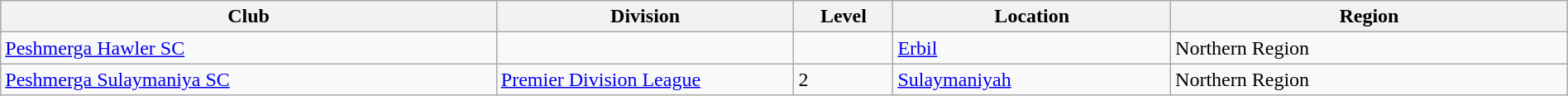<table class="wikitable sortable" width=100% style="font-size:100%">
<tr>
<th width=25%>Club</th>
<th width=15%>Division</th>
<th width=5%>Level</th>
<th width=14%>Location</th>
<th width=20%>Region</th>
</tr>
<tr>
<td><a href='#'>Peshmerga Hawler SC</a></td>
<td></td>
<td></td>
<td><a href='#'>Erbil</a></td>
<td>Northern Region</td>
</tr>
<tr>
<td><a href='#'>Peshmerga Sulaymaniya SC</a></td>
<td><a href='#'>Premier Division League</a></td>
<td>2</td>
<td><a href='#'>Sulaymaniyah</a></td>
<td>Northern Region</td>
</tr>
</table>
